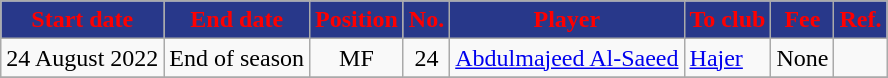<table class="wikitable sortable">
<tr>
<th style="background:#28388A; color:red;">Start date</th>
<th style="background:#28388A; color:red;">End date</th>
<th style="background:#28388A; color:red;">Position</th>
<th style="background:#28388A; color:red;">No.</th>
<th style="background:#28388A; color:red;">Player</th>
<th style="background:#28388A; color:red;">To club</th>
<th style="background:#28388A; color:red;">Fee</th>
<th style="background:#28388A; color:red;">Ref.</th>
</tr>
<tr>
<td>24 August 2022</td>
<td>End of season</td>
<td style="text-align:center;">MF</td>
<td style="text-align:center;">24</td>
<td style="text-align:left;"> <a href='#'>Abdulmajeed Al-Saeed</a></td>
<td style="text-align:left;"> <a href='#'>Hajer</a></td>
<td>None</td>
<td></td>
</tr>
<tr>
</tr>
</table>
